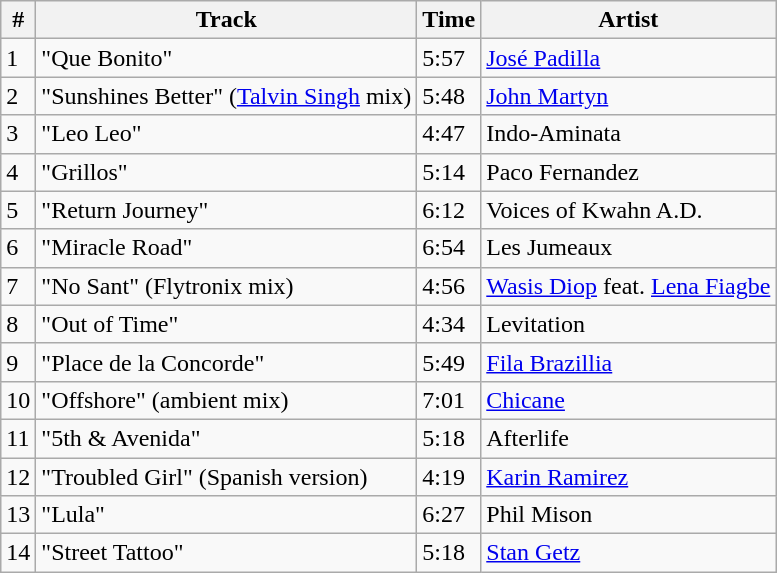<table class="wikitable">
<tr>
<th>#</th>
<th>Track</th>
<th>Time</th>
<th>Artist</th>
</tr>
<tr>
<td>1</td>
<td>"Que Bonito"</td>
<td>5:57</td>
<td><a href='#'>José Padilla</a></td>
</tr>
<tr>
<td>2</td>
<td>"Sunshines Better" (<a href='#'>Talvin Singh</a> mix)</td>
<td>5:48</td>
<td><a href='#'>John Martyn</a></td>
</tr>
<tr>
<td>3</td>
<td>"Leo Leo"</td>
<td>4:47</td>
<td>Indo-Aminata</td>
</tr>
<tr>
<td>4</td>
<td>"Grillos"</td>
<td>5:14</td>
<td>Paco Fernandez</td>
</tr>
<tr>
<td>5</td>
<td>"Return Journey"</td>
<td>6:12</td>
<td>Voices of Kwahn A.D.</td>
</tr>
<tr>
<td>6</td>
<td>"Miracle Road"</td>
<td>6:54</td>
<td>Les Jumeaux</td>
</tr>
<tr>
<td>7</td>
<td>"No Sant" (Flytronix mix)</td>
<td>4:56</td>
<td><a href='#'>Wasis Diop</a> feat. <a href='#'>Lena Fiagbe</a></td>
</tr>
<tr>
<td>8</td>
<td>"Out of Time"</td>
<td>4:34</td>
<td>Levitation</td>
</tr>
<tr>
<td>9</td>
<td>"Place de la Concorde"</td>
<td>5:49</td>
<td><a href='#'>Fila Brazillia</a></td>
</tr>
<tr>
<td>10</td>
<td>"Offshore" (ambient mix)</td>
<td>7:01</td>
<td><a href='#'>Chicane</a></td>
</tr>
<tr>
<td>11</td>
<td>"5th & Avenida"</td>
<td>5:18</td>
<td>Afterlife</td>
</tr>
<tr>
<td>12</td>
<td>"Troubled Girl" (Spanish version)</td>
<td>4:19</td>
<td><a href='#'>Karin Ramirez</a></td>
</tr>
<tr>
<td>13</td>
<td>"Lula"</td>
<td>6:27</td>
<td>Phil Mison</td>
</tr>
<tr>
<td>14</td>
<td>"Street Tattoo"</td>
<td>5:18</td>
<td><a href='#'>Stan Getz</a></td>
</tr>
</table>
